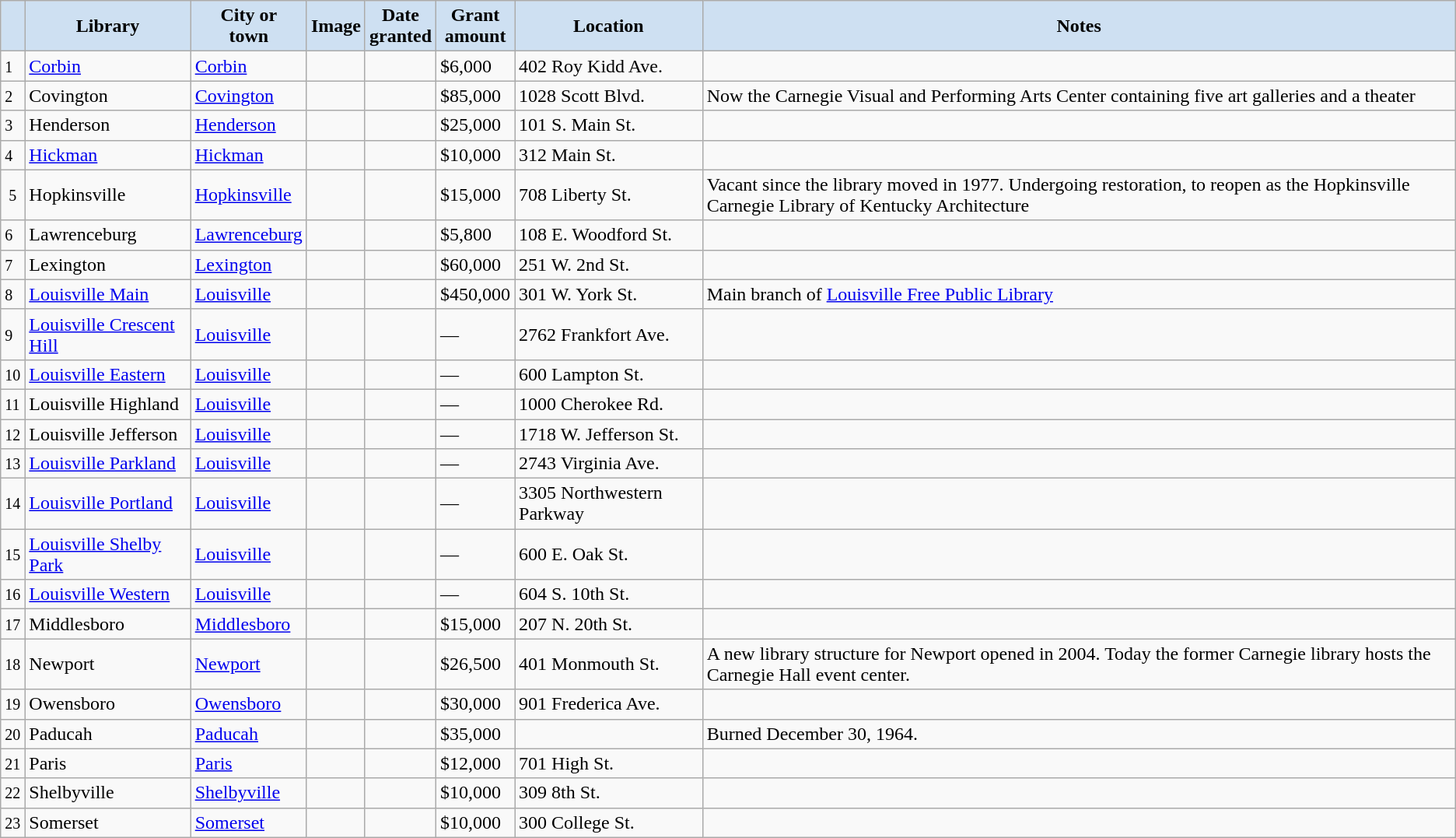<table class="wikitable sortable" align="center">
<tr>
<th style="background-color:#CEE0F2;"></th>
<th style="background-color:#CEE0F2;">Library</th>
<th style="background-color:#CEE0F2;">City or<br>town</th>
<th style="background-color:#CEE0F2;" class="unsortable">Image</th>
<th style="background-color:#CEE0F2;">Date<br>granted</th>
<th style="background-color:#CEE0F2;">Grant<br>amount</th>
<th style="background-color:#CEE0F2;">Location</th>
<th style="background-color:#CEE0F2;" class="unsortable">Notes</th>
</tr>
<tr ->
<td><small>1</small></td>
<td><a href='#'>Corbin</a></td>
<td><a href='#'>Corbin</a></td>
<td></td>
<td></td>
<td>$6,000</td>
<td>402 Roy Kidd Ave.<br><small></small></td>
<td></td>
</tr>
<tr ->
<td><small>2</small></td>
<td>Covington</td>
<td><a href='#'>Covington</a></td>
<td></td>
<td></td>
<td>$85,000</td>
<td>1028 Scott Blvd.<br><small></small></td>
<td>Now the Carnegie Visual and Performing Arts Center containing five art galleries and a theater</td>
</tr>
<tr ->
<td><small>3</small></td>
<td>Henderson</td>
<td><a href='#'>Henderson</a></td>
<td></td>
<td></td>
<td>$25,000</td>
<td>101 S. Main St.</td>
<td></td>
</tr>
<tr ->
<td><small>4</small></td>
<td><a href='#'>Hickman</a></td>
<td><a href='#'>Hickman</a></td>
<td></td>
<td></td>
<td>$10,000</td>
<td>312 Main St.<br><small></small></td>
<td></td>
</tr>
<tr ->
<td align=center><small>5</small></td>
<td>Hopkinsville</td>
<td><a href='#'>Hopkinsville</a></td>
<td></td>
<td></td>
<td>$15,000</td>
<td>708 Liberty St.</td>
<td>Vacant since the library moved in 1977. Undergoing restoration, to reopen as the Hopkinsville Carnegie Library of Kentucky Architecture</td>
</tr>
<tr ->
<td><small>6</small></td>
<td>Lawrenceburg</td>
<td><a href='#'>Lawrenceburg</a></td>
<td></td>
<td></td>
<td>$5,800</td>
<td>108 E. Woodford St.</td>
<td></td>
</tr>
<tr ->
<td><small>7</small></td>
<td>Lexington</td>
<td><a href='#'>Lexington</a></td>
<td></td>
<td></td>
<td>$60,000</td>
<td>251 W. 2nd St.</td>
<td></td>
</tr>
<tr ->
<td><small>8</small></td>
<td><a href='#'>Louisville Main</a></td>
<td><a href='#'>Louisville</a></td>
<td></td>
<td></td>
<td>$450,000</td>
<td>301 W. York St.<br><small></small></td>
<td>Main branch of <a href='#'>Louisville Free Public Library</a></td>
</tr>
<tr ->
<td><small>9</small></td>
<td><a href='#'>Louisville Crescent Hill</a></td>
<td><a href='#'>Louisville</a></td>
<td></td>
<td></td>
<td>—</td>
<td>2762 Frankfort Ave.<br><small></small></td>
<td></td>
</tr>
<tr ->
<td><small>10</small></td>
<td><a href='#'>Louisville Eastern</a></td>
<td><a href='#'>Louisville</a></td>
<td></td>
<td></td>
<td>—</td>
<td>600 Lampton St.</td>
<td></td>
</tr>
<tr ->
<td><small>11</small></td>
<td>Louisville Highland</td>
<td><a href='#'>Louisville</a></td>
<td></td>
<td></td>
<td>—</td>
<td>1000 Cherokee Rd.</td>
<td></td>
</tr>
<tr ->
<td><small>12</small></td>
<td>Louisville Jefferson</td>
<td><a href='#'>Louisville</a></td>
<td></td>
<td></td>
<td>—</td>
<td>1718 W. Jefferson St.<br><small></small></td>
<td></td>
</tr>
<tr ->
<td><small>13</small></td>
<td><a href='#'>Louisville Parkland</a></td>
<td><a href='#'>Louisville</a></td>
<td></td>
<td></td>
<td>—</td>
<td>2743 Virginia Ave.</td>
<td></td>
</tr>
<tr ->
<td><small>14</small></td>
<td><a href='#'>Louisville Portland</a></td>
<td><a href='#'>Louisville</a></td>
<td></td>
<td></td>
<td>—</td>
<td>3305 Northwestern Parkway</td>
<td></td>
</tr>
<tr ->
<td><small>15</small></td>
<td><a href='#'>Louisville Shelby Park</a></td>
<td><a href='#'>Louisville</a></td>
<td></td>
<td></td>
<td>—</td>
<td>600 E. Oak St.<br><small></small></td>
<td></td>
</tr>
<tr ->
<td><small>16</small></td>
<td><a href='#'>Louisville Western</a></td>
<td><a href='#'>Louisville</a></td>
<td></td>
<td></td>
<td>—</td>
<td>604 S. 10th St.<br><small></small></td>
<td></td>
</tr>
<tr ->
<td><small>17</small></td>
<td>Middlesboro</td>
<td><a href='#'>Middlesboro</a></td>
<td></td>
<td></td>
<td>$15,000</td>
<td>207 N. 20th St.<br><small></small></td>
<td></td>
</tr>
<tr ->
<td><small>18</small></td>
<td>Newport</td>
<td><a href='#'>Newport</a></td>
<td></td>
<td></td>
<td>$26,500</td>
<td>401 Monmouth St.</td>
<td>A new library structure for Newport opened in 2004. Today the former Carnegie library hosts the Carnegie Hall event center.</td>
</tr>
<tr ->
<td><small>19</small></td>
<td>Owensboro</td>
<td><a href='#'>Owensboro</a></td>
<td></td>
<td></td>
<td>$30,000</td>
<td>901 Frederica Ave.<br><small></small></td>
<td></td>
</tr>
<tr ->
<td align=center><small>20</small></td>
<td>Paducah</td>
<td><a href='#'>Paducah</a></td>
<td></td>
<td></td>
<td>$35,000</td>
<td></td>
<td>Burned December 30, 1964.</td>
</tr>
<tr ->
<td><small>21</small></td>
<td>Paris</td>
<td><a href='#'>Paris</a></td>
<td></td>
<td></td>
<td>$12,000</td>
<td>701 High St.</td>
<td></td>
</tr>
<tr ->
<td><small>22</small></td>
<td>Shelbyville</td>
<td><a href='#'>Shelbyville</a></td>
<td></td>
<td></td>
<td>$10,000</td>
<td>309 8th St.<br><small></small></td>
<td></td>
</tr>
<tr ->
<td><small>23</small></td>
<td>Somerset</td>
<td><a href='#'>Somerset</a></td>
<td></td>
<td></td>
<td>$10,000</td>
<td>300 College St.<br><small></small></td>
<td></td>
</tr>
</table>
